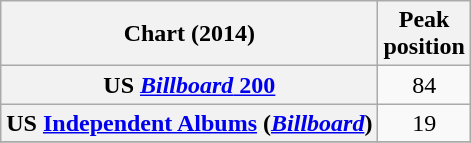<table class="wikitable sortable plainrowheaders" style="text-align:center">
<tr>
<th scope="col">Chart (2014)</th>
<th scope="col">Peak<br> position</th>
</tr>
<tr>
<th scope="row">US <a href='#'><em>Billboard</em> 200</a></th>
<td>84</td>
</tr>
<tr>
<th scope="row">US <a href='#'>Independent Albums</a> (<a href='#'><em>Billboard</em></a>)</th>
<td>19</td>
</tr>
<tr>
</tr>
</table>
